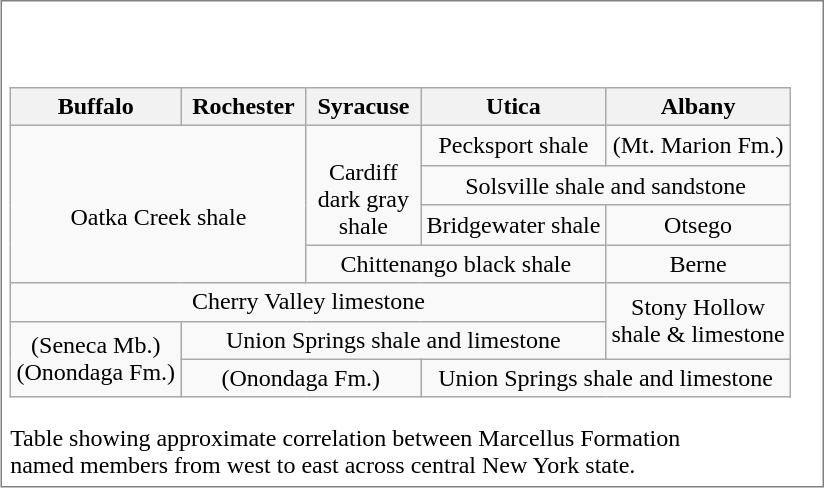<table border="0" cellspacing="0" cellpadding="10" style="float:right;">
<tr>
<td><br><table style="border-top:1px solid gray; border-bottom:1px solid gray; border-right:1px solid gray; border-left:1px solid gray;">
<tr>
<td><br><table border="0" cellpadding="0" style="text-align: left;">
<tr>
<td><br><table class="wikitable" style="text-align: center;">
<tr>
<th>Buffalo</th>
<th> Rochester </th>
<th> Syracuse </th>
<th>Utica</th>
<th>Albany</th>
</tr>
<tr>
<td rowspan="4" colspan="2"><br>Oatka Creek shale</td>
<td rowspan="3"><br>Cardiff<br>dark gray<br>shale</td>
<td>Pecksport shale</td>
<td>(Mt. Marion Fm.)</td>
</tr>
<tr>
<td colspan="2">Solsville shale and sandstone</td>
</tr>
<tr>
<td>Bridgewater shale</td>
<td>Otsego</td>
</tr>
<tr>
<td colspan="2">Chittenango black shale</td>
<td>Berne</td>
</tr>
<tr>
<td colspan="4">Cherry Valley limestone</td>
<td rowspan="2">Stony Hollow<br>shale & limestone</td>
</tr>
<tr>
<td rowspan="2">(Seneca Mb.)<br>(Onondaga Fm.)</td>
<td colspan="3">Union Springs shale and limestone</td>
</tr>
<tr>
<td colspan="2">(Onondaga Fm.)</td>
<td colspan="2">Union Springs shale and limestone</td>
</tr>
</table>
</td>
</tr>
<tr>
<td>Table showing approximate correlation between Marcellus Formation<br>named members from west to east across central New York state.</td>
</tr>
</table>
</td>
</tr>
</table>
</td>
</tr>
</table>
